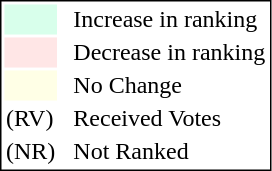<table style="border:1px solid black;">
<tr>
<td style="background:#D8FFEB; width:20px;"></td>
<td> </td>
<td>Increase in ranking</td>
</tr>
<tr>
<td style="background:#FFE6E6; width:20px;"></td>
<td> </td>
<td>Decrease in ranking</td>
</tr>
<tr>
<td style="background:#FFFFE6; width:20px;"></td>
<td> </td>
<td>No Change</td>
</tr>
<tr>
<td>(RV)</td>
<td> </td>
<td>Received Votes</td>
</tr>
<tr>
<td>(NR)</td>
<td> </td>
<td>Not Ranked</td>
</tr>
</table>
